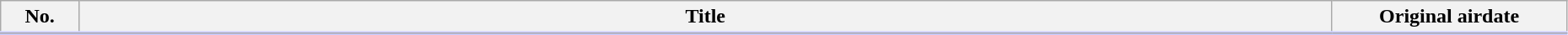<table class="wikitable" width="98%" style="background:#FFF;">
<tr style="border-bottom:3px solid #CCF">
<th width="5%">No.</th>
<th>Title</th>
<th width="15%">Original airdate</th>
</tr>
<tr>
</tr>
</table>
